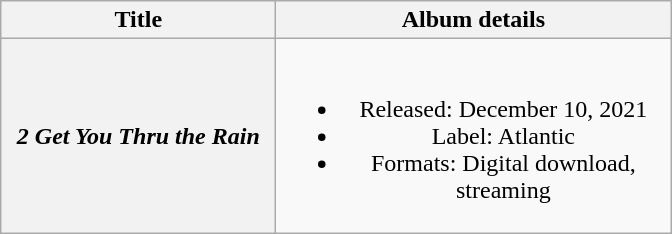<table class="wikitable plainrowheaders" style="text-align:center;">
<tr>
<th scope="col" style="width:11em;">Title</th>
<th scope="col" style="width:16em;">Album details</th>
</tr>
<tr>
<th scope="row"><em>2 Get You Thru the Rain</em></th>
<td><br><ul><li>Released: December 10, 2021</li><li>Label: Atlantic</li><li>Formats: Digital download, streaming</li></ul></td>
</tr>
</table>
